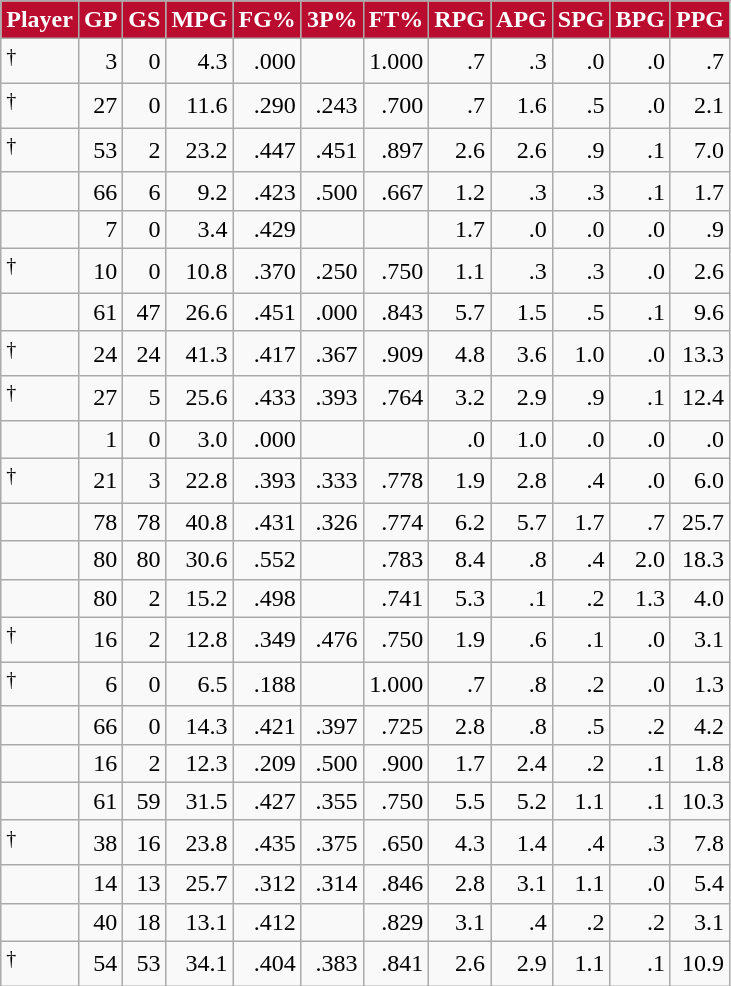<table class="wikitable sortable" style="text-align:right;">
<tr>
<th style="background:#BA0C2F; color:#FFFFFF">Player</th>
<th style="background:#BA0C2F; color:#FFFFFF">GP</th>
<th style="background:#BA0C2F; color:#FFFFFF">GS</th>
<th style="background:#BA0C2F; color:#FFFFFF">MPG</th>
<th style="background:#BA0C2F; color:#FFFFFF">FG%</th>
<th style="background:#BA0C2F; color:#FFFFFF">3P%</th>
<th style="background:#BA0C2F; color:#FFFFFF">FT%</th>
<th style="background:#BA0C2F; color:#FFFFFF">RPG</th>
<th style="background:#BA0C2F; color:#FFFFFF">APG</th>
<th style="background:#BA0C2F; color:#FFFFFF">SPG</th>
<th style="background:#BA0C2F; color:#FFFFFF">BPG</th>
<th style="background:#BA0C2F; color:#FFFFFF">PPG</th>
</tr>
<tr>
<td style="text-align:left;"><sup>†</sup></td>
<td>3</td>
<td>0</td>
<td>4.3</td>
<td>.000</td>
<td></td>
<td>1.000</td>
<td>.7</td>
<td>.3</td>
<td>.0</td>
<td>.0</td>
<td>.7</td>
</tr>
<tr>
<td style="text-align:left;"><sup>†</sup></td>
<td>27</td>
<td>0</td>
<td>11.6</td>
<td>.290</td>
<td>.243</td>
<td>.700</td>
<td>.7</td>
<td>1.6</td>
<td>.5</td>
<td>.0</td>
<td>2.1</td>
</tr>
<tr>
<td style="text-align:left;"><sup>†</sup></td>
<td>53</td>
<td>2</td>
<td>23.2</td>
<td>.447</td>
<td>.451</td>
<td>.897</td>
<td>2.6</td>
<td>2.6</td>
<td>.9</td>
<td>.1</td>
<td>7.0</td>
</tr>
<tr>
<td style="text-align:left;"></td>
<td>66</td>
<td>6</td>
<td>9.2</td>
<td>.423</td>
<td>.500</td>
<td>.667</td>
<td>1.2</td>
<td>.3</td>
<td>.3</td>
<td>.1</td>
<td>1.7</td>
</tr>
<tr>
<td style="text-align:left;"></td>
<td>7</td>
<td>0</td>
<td>3.4</td>
<td>.429</td>
<td></td>
<td></td>
<td>1.7</td>
<td>.0</td>
<td>.0</td>
<td>.0</td>
<td>.9</td>
</tr>
<tr>
<td style="text-align:left;"><sup>†</sup></td>
<td>10</td>
<td>0</td>
<td>10.8</td>
<td>.370</td>
<td>.250</td>
<td>.750</td>
<td>1.1</td>
<td>.3</td>
<td>.3</td>
<td>.0</td>
<td>2.6</td>
</tr>
<tr>
<td style="text-align:left;"></td>
<td>61</td>
<td>47</td>
<td>26.6</td>
<td>.451</td>
<td>.000</td>
<td>.843</td>
<td>5.7</td>
<td>1.5</td>
<td>.5</td>
<td>.1</td>
<td>9.6</td>
</tr>
<tr>
<td style="text-align:left;"><sup>†</sup></td>
<td>24</td>
<td>24</td>
<td>41.3</td>
<td>.417</td>
<td>.367</td>
<td>.909</td>
<td>4.8</td>
<td>3.6</td>
<td>1.0</td>
<td>.0</td>
<td>13.3</td>
</tr>
<tr>
<td style="text-align:left;"><sup>†</sup></td>
<td>27</td>
<td>5</td>
<td>25.6</td>
<td>.433</td>
<td>.393</td>
<td>.764</td>
<td>3.2</td>
<td>2.9</td>
<td>.9</td>
<td>.1</td>
<td>12.4</td>
</tr>
<tr>
<td style="text-align:left;"></td>
<td>1</td>
<td>0</td>
<td>3.0</td>
<td>.000</td>
<td></td>
<td></td>
<td>.0</td>
<td>1.0</td>
<td>.0</td>
<td>.0</td>
<td>.0</td>
</tr>
<tr>
<td style="text-align:left;"><sup>†</sup></td>
<td>21</td>
<td>3</td>
<td>22.8</td>
<td>.393</td>
<td>.333</td>
<td>.778</td>
<td>1.9</td>
<td>2.8</td>
<td>.4</td>
<td>.0</td>
<td>6.0</td>
</tr>
<tr>
<td style="text-align:left;"></td>
<td>78</td>
<td>78</td>
<td>40.8</td>
<td>.431</td>
<td>.326</td>
<td>.774</td>
<td>6.2</td>
<td>5.7</td>
<td>1.7</td>
<td>.7</td>
<td>25.7</td>
</tr>
<tr>
<td style="text-align:left;"></td>
<td>80</td>
<td>80</td>
<td>30.6</td>
<td>.552</td>
<td></td>
<td>.783</td>
<td>8.4</td>
<td>.8</td>
<td>.4</td>
<td>2.0</td>
<td>18.3</td>
</tr>
<tr>
<td style="text-align:left;"></td>
<td>80</td>
<td>2</td>
<td>15.2</td>
<td>.498</td>
<td></td>
<td>.741</td>
<td>5.3</td>
<td>.1</td>
<td>.2</td>
<td>1.3</td>
<td>4.0</td>
</tr>
<tr>
<td style="text-align:left;"><sup>†</sup></td>
<td>16</td>
<td>2</td>
<td>12.8</td>
<td>.349</td>
<td>.476</td>
<td>.750</td>
<td>1.9</td>
<td>.6</td>
<td>.1</td>
<td>.0</td>
<td>3.1</td>
</tr>
<tr>
<td style="text-align:left;"><sup>†</sup></td>
<td>6</td>
<td>0</td>
<td>6.5</td>
<td>.188</td>
<td></td>
<td>1.000</td>
<td>.7</td>
<td>.8</td>
<td>.2</td>
<td>.0</td>
<td>1.3</td>
</tr>
<tr>
<td style="text-align:left;"></td>
<td>66</td>
<td>0</td>
<td>14.3</td>
<td>.421</td>
<td>.397</td>
<td>.725</td>
<td>2.8</td>
<td>.8</td>
<td>.5</td>
<td>.2</td>
<td>4.2</td>
</tr>
<tr>
<td style="text-align:left;"></td>
<td>16</td>
<td>2</td>
<td>12.3</td>
<td>.209</td>
<td>.500</td>
<td>.900</td>
<td>1.7</td>
<td>2.4</td>
<td>.2</td>
<td>.1</td>
<td>1.8</td>
</tr>
<tr>
<td style="text-align:left;"></td>
<td>61</td>
<td>59</td>
<td>31.5</td>
<td>.427</td>
<td>.355</td>
<td>.750</td>
<td>5.5</td>
<td>5.2</td>
<td>1.1</td>
<td>.1</td>
<td>10.3</td>
</tr>
<tr>
<td style="text-align:left;"><sup>†</sup></td>
<td>38</td>
<td>16</td>
<td>23.8</td>
<td>.435</td>
<td>.375</td>
<td>.650</td>
<td>4.3</td>
<td>1.4</td>
<td>.4</td>
<td>.3</td>
<td>7.8</td>
</tr>
<tr>
<td style="text-align:left;"></td>
<td>14</td>
<td>13</td>
<td>25.7</td>
<td>.312</td>
<td>.314</td>
<td>.846</td>
<td>2.8</td>
<td>3.1</td>
<td>1.1</td>
<td>.0</td>
<td>5.4</td>
</tr>
<tr>
<td style="text-align:left;"></td>
<td>40</td>
<td>18</td>
<td>13.1</td>
<td>.412</td>
<td></td>
<td>.829</td>
<td>3.1</td>
<td>.4</td>
<td>.2</td>
<td>.2</td>
<td>3.1</td>
</tr>
<tr>
<td style="text-align:left;"><sup>†</sup></td>
<td>54</td>
<td>53</td>
<td>34.1</td>
<td>.404</td>
<td>.383</td>
<td>.841</td>
<td>2.6</td>
<td>2.9</td>
<td>1.1</td>
<td>.1</td>
<td>10.9</td>
</tr>
</table>
